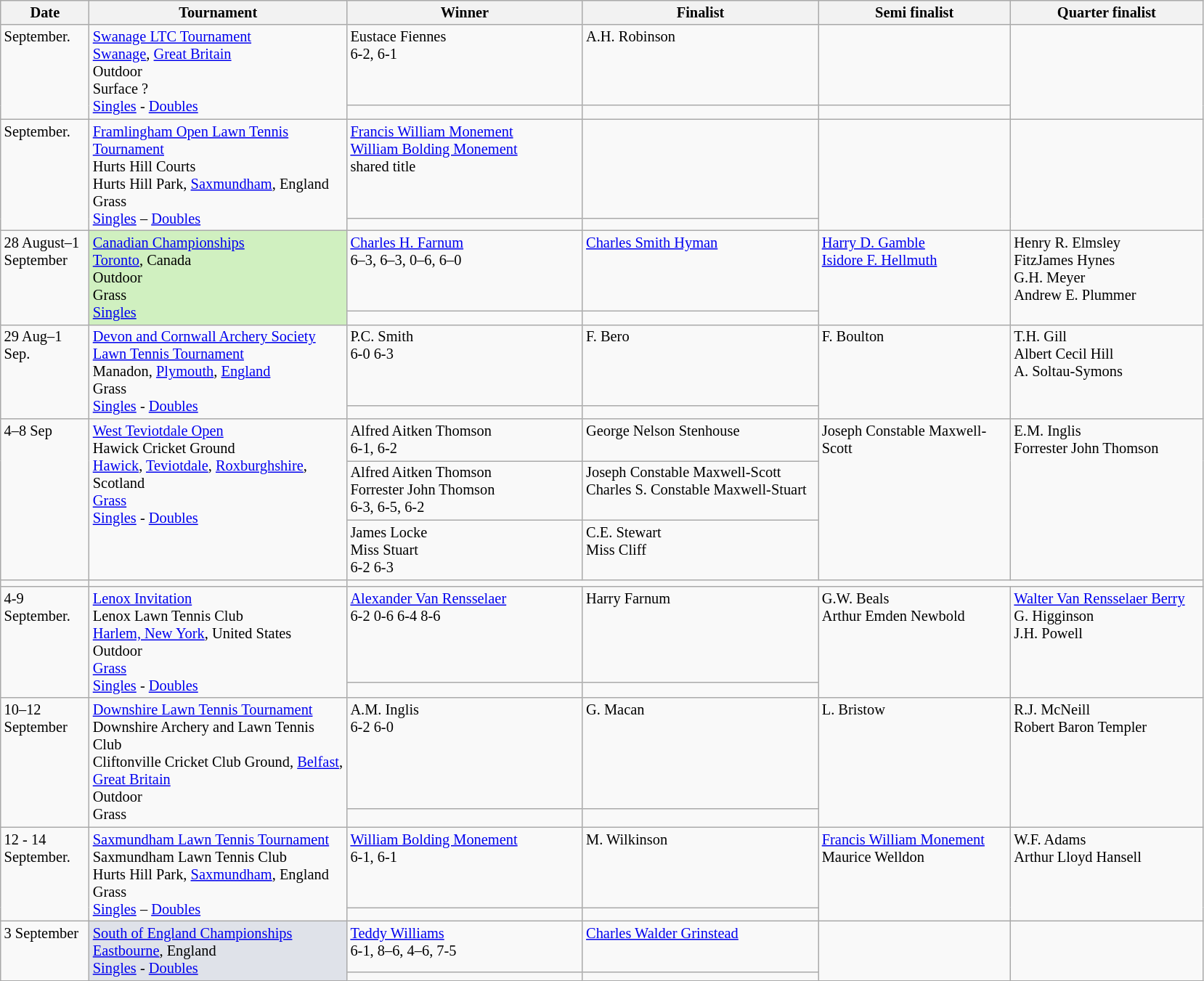<table class="wikitable" style="font-size:85%;">
<tr>
<th width="75">Date</th>
<th width="230">Tournament</th>
<th width="210">Winner</th>
<th width="210">Finalist</th>
<th width="170">Semi finalist</th>
<th width="170">Quarter finalist</th>
</tr>
<tr valign=top>
<td rowspan=2>September.</td>
<td rowspan=2><a href='#'>Swanage LTC Tournament</a><br><a href='#'>Swanage</a>, <a href='#'>Great Britain</a><br>Outdoor<br>Surface ?<br><a href='#'>Singles</a> - <a href='#'>Doubles</a></td>
<td> Eustace Fiennes<br>6-2, 6-1</td>
<td> A.H. Robinson</td>
<td><br></td>
<td rowspan=2><br>  <br> <br></td>
</tr>
<tr valign=top>
<td></td>
<td></td>
</tr>
<tr valign=top>
<td rowspan=2>September.</td>
<td rowspan=2><a href='#'>Framlingham Open Lawn Tennis Tournament</a><br>Hurts Hill Courts<br>Hurts Hill Park, <a href='#'>Saxmundham</a>, England<br>Grass<br><a href='#'>Singles</a> – <a href='#'>Doubles</a></td>
<td><a href='#'>Francis William Monement</a><br> <a href='#'>William Bolding Monement</a><br>shared title<br></td>
<td></td>
<td rowspan=2></td>
<td rowspan=2></td>
</tr>
<tr valign=top>
<td></td>
<td></td>
</tr>
<tr valign=top>
<td rowspan=2>28 August–1 September</td>
<td style="background:#d0f0c0" rowspan=2><a href='#'>Canadian Championships</a><br> <a href='#'>Toronto</a>, Canada<br>Outdoor<br>Grass<br><a href='#'>Singles</a></td>
<td> <a href='#'>Charles H. Farnum</a> <br>6–3, 6–3, 0–6, 6–0</td>
<td> <a href='#'>Charles Smith Hyman</a></td>
<td rowspan=2> <a href='#'>Harry D. Gamble</a><br>  <a href='#'>Isidore F. Hellmuth</a></td>
<td rowspan=2> Henry R. Elmsley<br>  FitzJames Hynes<br>  G.H. Meyer<br>  Andrew E. Plummer</td>
</tr>
<tr valign=top>
<td></td>
<td></td>
</tr>
<tr valign=top>
<td rowspan=2>29 Aug–1 Sep.</td>
<td rowspan=2><a href='#'>Devon and Cornwall Archery Society Lawn Tennis Tournament</a><br>Manadon, <a href='#'>Plymouth</a>, <a href='#'>England</a><br>Grass <br><a href='#'>Singles</a> - <a href='#'>Doubles</a></td>
<td> P.C. Smith<br>6-0 6-3</td>
<td> F. Bero</td>
<td rowspan=2>  F. Boulton</td>
<td rowspan=2> T.H. Gill<br> Albert Cecil Hill<br>  A. Soltau-Symons</td>
</tr>
<tr valign=top>
<td></td>
<td></td>
</tr>
<tr valign=top>
<td rowspan=3>4–8 Sep</td>
<td rowspan=3><a href='#'>West Teviotdale Open</a> <br>Hawick Cricket Ground<br><a href='#'>Hawick</a>, <a href='#'>Teviotdale</a>, <a href='#'>Roxburghshire</a>, Scotland<br><a href='#'>Grass</a> <br> <a href='#'>Singles</a> - <a href='#'>Doubles</a></td>
<td>  Alfred Aitken Thomson<br> 6-1, 6-2</td>
<td>  George Nelson Stenhouse</td>
<td rowspan=3>  Joseph Constable Maxwell-Scott</td>
<td rowspan=3> E.M. Inglis <br>  Forrester John Thomson</td>
</tr>
<tr valign=top>
<td>  Alfred Aitken Thomson<br>  Forrester John Thomson <br>6-3, 6-5, 6-2</td>
<td>  Joseph Constable Maxwell-Scott<br>  Charles S. Constable Maxwell-Stuart</td>
</tr>
<tr valign=top>
<td> James Locke<br>  Miss Stuart<br>6-2 6-3</td>
<td>  C.E. Stewart<br> Miss Cliff</td>
</tr>
<tr valign=top>
<td></td>
<td></td>
</tr>
<tr valign=top>
<td rowspan=2>4-9 September.</td>
<td rowspan=2><a href='#'>Lenox Invitation</a><br>Lenox Lawn Tennis Club<br><a href='#'>Harlem, New York</a>, United States<br>Outdoor<br><a href='#'>Grass</a><br><a href='#'>Singles</a> - <a href='#'>Doubles</a></td>
<td>  <a href='#'>Alexander Van Rensselaer</a><br> 6-2 0-6 6-4 8-6</td>
<td>  Harry Farnum</td>
<td rowspan=2>  G.W. Beals <br>  Arthur Emden Newbold</td>
<td rowspan=2>  <a href='#'>Walter Van Rensselaer Berry</a> <br>  G. Higginson <br>  J.H. Powell <br></td>
</tr>
<tr valign=top>
<td></td>
</tr>
<tr valign=top>
<td rowspan=2>10–12 September</td>
<td rowspan=2><a href='#'>Downshire Lawn Tennis Tournament</a> <br>Downshire Archery and Lawn Tennis Club<br> Cliftonville Cricket Club Ground, <a href='#'>Belfast</a>, <a href='#'>Great Britain</a><br>Outdoor<br>Grass<br></td>
<td>  A.M. Inglis<br>6-2 6-0</td>
<td> G. Macan</td>
<td rowspan=2> L. Bristow</td>
<td rowspan=2> R.J. McNeill <br> Robert Baron Templer</td>
</tr>
<tr valign=top>
<td></td>
<td></td>
</tr>
<tr valign=top>
<td rowspan=2>12 - 14 September.</td>
<td rowspan=2><a href='#'>Saxmundham Lawn Tennis Tournament</a><br>Saxmundham Lawn Tennis Club<br>Hurts Hill Park, <a href='#'>Saxmundham</a>, England<br>Grass<br><a href='#'>Singles</a> – <a href='#'>Doubles</a></td>
<td> <a href='#'>William Bolding Monement</a><br>6-1, 6-1</td>
<td> M. Wilkinson</td>
<td rowspan=2> <a href='#'>Francis William Monement</a> <br> Maurice Welldon</td>
<td rowspan=2> W.F. Adams<br> Arthur Lloyd Hansell<br></td>
</tr>
<tr valign=top>
<td></td>
<td></td>
</tr>
<tr valign=top>
<td rowspan=2>3 September</td>
<td style="background:#dfe2e9" rowspan=2><a href='#'>South of England Championships</a> <br><a href='#'>Eastbourne</a>, England<br><a href='#'>Singles</a> - <a href='#'>Doubles</a></td>
<td> <a href='#'>Teddy Williams</a><br>6-1, 8–6, 4–6, 7-5</td>
<td> <a href='#'>Charles Walder Grinstead</a></td>
<td rowspan=2></td>
<td rowspan=2></td>
</tr>
<tr valign=top>
<td></td>
<td></td>
</tr>
</table>
